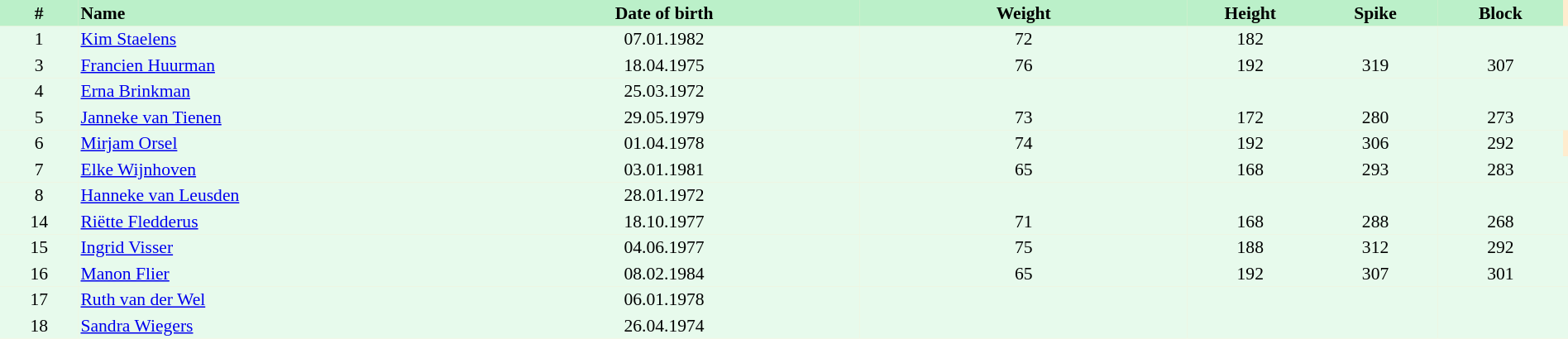<table border=0 cellpadding=2 cellspacing=0  |- bgcolor=#FFECCE style="text-align:center; font-size:90%;" width=100%>
<tr bgcolor=#BBF0C9>
<th width=5%>#</th>
<th width=25% align=left>Name</th>
<th width=25%>Date of birth</th>
<th width=21%>Weight</th>
<th width=8%>Height</th>
<th width=8%>Spike</th>
<th width=8%>Block</th>
</tr>
<tr bgcolor=#E7FAEC>
<td>1</td>
<td align=left><a href='#'>Kim Staelens</a></td>
<td>07.01.1982</td>
<td>72</td>
<td>182</td>
<td></td>
<td></td>
<td></td>
</tr>
<tr bgcolor=#E7FAEC>
<td>3</td>
<td align=left><a href='#'>Francien Huurman</a></td>
<td>18.04.1975</td>
<td>76</td>
<td>192</td>
<td>319</td>
<td>307</td>
<td></td>
</tr>
<tr bgcolor=#E7FAEC>
<td>4</td>
<td align=left><a href='#'>Erna Brinkman</a></td>
<td>25.03.1972</td>
<td></td>
<td></td>
<td></td>
<td></td>
<td></td>
</tr>
<tr bgcolor=#E7FAEC>
<td>5</td>
<td align=left><a href='#'>Janneke van Tienen</a></td>
<td>29.05.1979</td>
<td>73</td>
<td>172</td>
<td>280</td>
<td>273</td>
<td></td>
</tr>
<tr bgcolor=#E7FAEC>
<td>6</td>
<td align=left><a href='#'>Mirjam Orsel</a></td>
<td>01.04.1978</td>
<td>74</td>
<td>192</td>
<td>306</td>
<td>292</td>
</tr>
<tr bgcolor=#E7FAEC>
<td>7</td>
<td align=left><a href='#'>Elke Wijnhoven</a></td>
<td>03.01.1981</td>
<td>65</td>
<td>168</td>
<td>293</td>
<td>283</td>
<td></td>
</tr>
<tr bgcolor=#E7FAEC>
<td>8</td>
<td align=left><a href='#'>Hanneke van Leusden</a></td>
<td>28.01.1972</td>
<td></td>
<td></td>
<td></td>
<td></td>
<td></td>
</tr>
<tr bgcolor=#E7FAEC>
<td>14</td>
<td align=left><a href='#'>Riëtte Fledderus</a></td>
<td>18.10.1977</td>
<td>71</td>
<td>168</td>
<td>288</td>
<td>268</td>
<td></td>
</tr>
<tr bgcolor=#E7FAEC>
<td>15</td>
<td align=left><a href='#'>Ingrid Visser</a></td>
<td>04.06.1977</td>
<td>75</td>
<td>188</td>
<td>312</td>
<td>292</td>
<td></td>
</tr>
<tr bgcolor=#E7FAEC>
<td>16</td>
<td align=left><a href='#'>Manon Flier</a></td>
<td>08.02.1984</td>
<td>65</td>
<td>192</td>
<td>307</td>
<td>301</td>
<td></td>
</tr>
<tr bgcolor=#E7FAEC>
<td>17</td>
<td align=left><a href='#'>Ruth van der Wel</a></td>
<td>06.01.1978</td>
<td></td>
<td></td>
<td></td>
<td></td>
<td></td>
</tr>
<tr bgcolor=#E7FAEC>
<td>18</td>
<td align=left><a href='#'>Sandra Wiegers</a></td>
<td>26.04.1974</td>
<td></td>
<td></td>
<td></td>
<td></td>
<td></td>
</tr>
</table>
